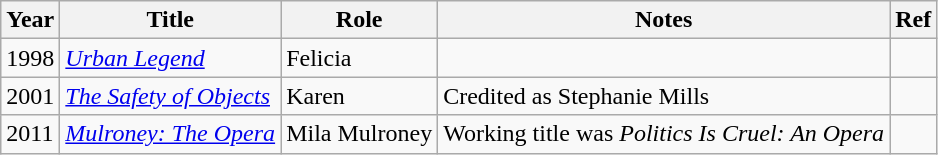<table class="wikitable sortable">
<tr>
<th>Year</th>
<th>Title</th>
<th>Role</th>
<th class="unsortable">Notes</th>
<th class="unsortable">Ref</th>
</tr>
<tr>
<td>1998</td>
<td><em><a href='#'>Urban Legend</a></em></td>
<td>Felicia</td>
<td></td>
<td></td>
</tr>
<tr>
<td>2001</td>
<td data-sort-value="Safety of Objects, The"><em><a href='#'>The Safety of Objects</a></em></td>
<td>Karen</td>
<td>Credited as Stephanie Mills</td>
<td></td>
</tr>
<tr>
<td>2011</td>
<td><em><a href='#'>Mulroney: The Opera</a></em></td>
<td>Mila Mulroney</td>
<td>Working title was <em>Politics Is Cruel: An Opera</em></td>
<td></td>
</tr>
</table>
